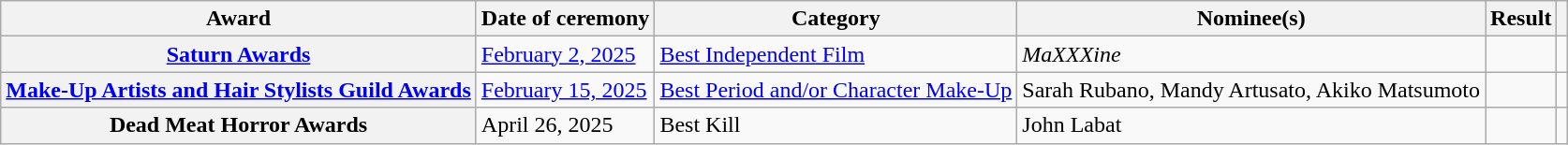<table class="wikitable sortable plainrowheaders">
<tr>
<th scope="col">Award</th>
<th scope="col">Date of ceremony</th>
<th scope="col">Category</th>
<th scope="col">Nominee(s)</th>
<th scope="col">Result</th>
<th scope="col" class="unsortable"></th>
</tr>
<tr>
<th scope="row"><a href='#'>Saturn Awards</a></th>
<td><a href='#'>February 2, 2025</a></td>
<td><a href='#'>Best Independent Film</a></td>
<td><em>MaXXXine</em></td>
<td></td>
<td align="center"></td>
</tr>
<tr>
<th scope="row"><a href='#'>Make-Up Artists and Hair Stylists Guild Awards</a></th>
<td><a href='#'>February 15, 2025</a></td>
<td><a href='#'>Best Period and/or Character Make-Up</a></td>
<td>Sarah Rubano, Mandy Artusato, Akiko Matsumoto</td>
<td></td>
<td align="center"></td>
</tr>
<tr>
<th scope="row">Dead Meat Horror Awards</th>
<td>April 26, 2025</td>
<td>Best Kill</td>
<td>John Labat</td>
<td></td>
<td></td>
</tr>
</table>
